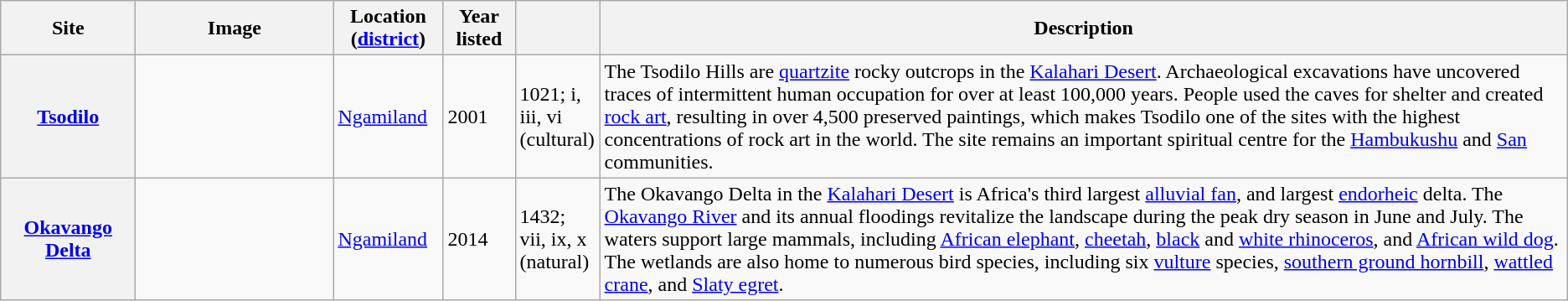<table class="wikitable sortable plainrowheaders">
<tr>
<th style="width:100px;" scope="col">Site</th>
<th class="unsortable"  style="width:150px;" scope="col">Image</th>
<th style="width:80px;" scope="col">Location (<a href='#'>district</a>)</th>
<th style="width:50px;" scope="col">Year listed</th>
<th style="width:60px;" scope="col" data-sort-type="number"></th>
<th scope="col" class="unsortable">Description</th>
</tr>
<tr>
<th scope="row"><a href='#'>Tsodilo</a></th>
<td></td>
<td><a href='#'>Ngamiland</a></td>
<td>2001</td>
<td>1021; i, iii, vi (cultural)</td>
<td>The Tsodilo Hills are <a href='#'>quartzite</a> rocky outcrops in the <a href='#'>Kalahari Desert</a>. Archaeological excavations have uncovered traces of intermittent human occupation for over at least 100,000 years. People used the caves for shelter and created <a href='#'>rock art</a>, resulting in over 4,500 preserved paintings, which makes Tsodilo one of the sites with the highest concentrations of rock art in the world. The site remains an important spiritual centre for the <a href='#'>Hambukushu</a> and <a href='#'>San</a> communities.</td>
</tr>
<tr>
<th scope="row"><a href='#'>Okavango Delta</a></th>
<td></td>
<td><a href='#'>Ngamiland</a></td>
<td>2014</td>
<td>1432; vii, ix, x (natural)</td>
<td>The Okavango Delta in the <a href='#'>Kalahari Desert</a> is Africa's third largest <a href='#'>alluvial fan</a>, and largest <a href='#'>endorheic</a> delta. The <a href='#'>Okavango River</a> and its annual floodings revitalize the landscape during the peak dry season in June and July. The waters support large mammals, including <a href='#'>African elephant</a>, <a href='#'>cheetah</a>, <a href='#'>black</a> and <a href='#'>white rhinoceros</a>, and <a href='#'>African wild dog</a>. The wetlands are also home to numerous bird species, including six <a href='#'>vulture</a> species, <a href='#'>southern ground hornbill</a>, <a href='#'>wattled crane</a>, and <a href='#'>Slaty egret</a>.</td>
</tr>
</table>
